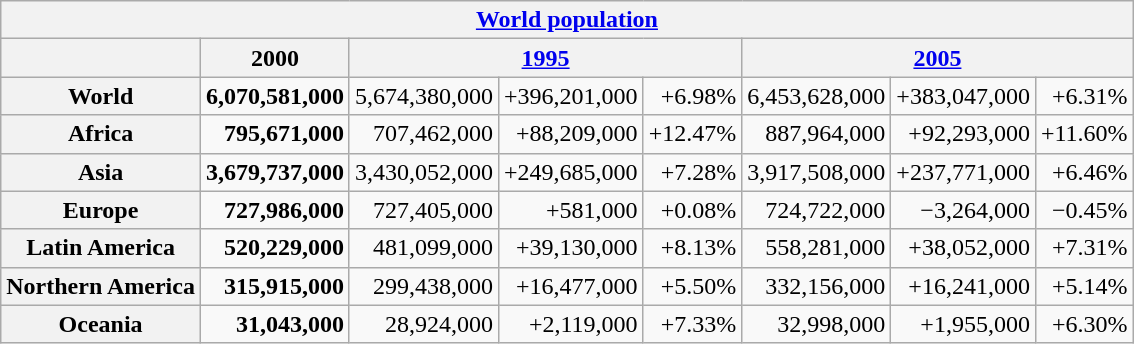<table class="wikitable">
<tr>
<th colspan=8><a href='#'>World population</a></th>
</tr>
<tr>
<th></th>
<th>2000</th>
<th colspan=3><a href='#'>1995</a></th>
<th colspan=3><a href='#'>2005</a></th>
</tr>
<tr>
<th>World</th>
<td align="right"><strong>6,070,581,000</strong></td>
<td align="right">5,674,380,000</td>
<td align="right">+396,201,000</td>
<td align="right">+6.98%</td>
<td align="right">6,453,628,000</td>
<td align="right">+383,047,000</td>
<td align="right">+6.31%</td>
</tr>
<tr>
<th>Africa</th>
<td align="right"><strong>795,671,000</strong></td>
<td align="right">707,462,000</td>
<td align="right">+88,209,000</td>
<td align="right">+12.47%</td>
<td align="right">887,964,000</td>
<td align="right">+92,293,000</td>
<td align="right">+11.60%</td>
</tr>
<tr>
<th>Asia</th>
<td align="right"><strong>3,679,737,000</strong></td>
<td align="right">3,430,052,000</td>
<td align="right">+249,685,000</td>
<td align="right">+7.28%</td>
<td align="right">3,917,508,000</td>
<td align="right">+237,771,000</td>
<td align="right">+6.46%</td>
</tr>
<tr>
<th>Europe</th>
<td align="right"><strong>727,986,000</strong></td>
<td align="right">727,405,000</td>
<td align="right">+581,000</td>
<td align="right">+0.08%</td>
<td align="right">724,722,000</td>
<td align="right">−3,264,000</td>
<td align="right">−0.45%</td>
</tr>
<tr>
<th>Latin America</th>
<td align="right"><strong>520,229,000</strong></td>
<td align="right">481,099,000</td>
<td align="right">+39,130,000</td>
<td align="right">+8.13%</td>
<td align="right">558,281,000</td>
<td align="right">+38,052,000</td>
<td align="right">+7.31%</td>
</tr>
<tr>
<th>Northern America</th>
<td align="right"><strong>315,915,000</strong></td>
<td align="right">299,438,000</td>
<td align="right">+16,477,000</td>
<td align="right">+5.50%</td>
<td align="right">332,156,000</td>
<td align="right">+16,241,000</td>
<td align="right">+5.14%</td>
</tr>
<tr>
<th>Oceania</th>
<td align="right"><strong>31,043,000</strong></td>
<td align="right">28,924,000</td>
<td align="right">+2,119,000</td>
<td align="right">+7.33%</td>
<td align="right">32,998,000</td>
<td align="right">+1,955,000</td>
<td align="right">+6.30%</td>
</tr>
</table>
